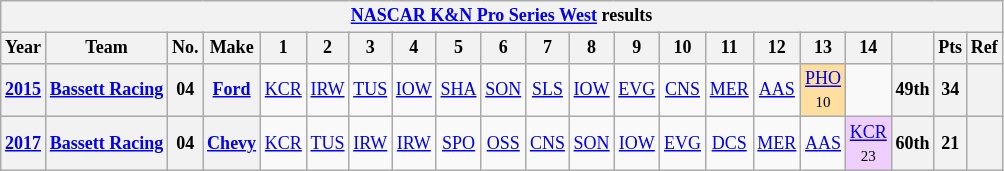<table class="wikitable" style="text-align:center; font-size:75%">
<tr>
<th colspan=23><a href='#'>NASCAR K&N Pro Series West</a> results</th>
</tr>
<tr>
<th>Year</th>
<th>Team</th>
<th>No.</th>
<th>Make</th>
<th>1</th>
<th>2</th>
<th>3</th>
<th>4</th>
<th>5</th>
<th>6</th>
<th>7</th>
<th>8</th>
<th>9</th>
<th>10</th>
<th>11</th>
<th>12</th>
<th>13</th>
<th>14</th>
<th></th>
<th>Pts</th>
<th>Ref</th>
</tr>
<tr>
<th><a href='#'>2015</a></th>
<th><a href='#'>Bassett Racing</a></th>
<th>04</th>
<th><a href='#'>Ford</a></th>
<td><a href='#'>KCR</a></td>
<td><a href='#'>IRW</a></td>
<td><a href='#'>TUS</a></td>
<td><a href='#'>IOW</a></td>
<td><a href='#'>SHA</a></td>
<td><a href='#'>SON</a></td>
<td><a href='#'>SLS</a></td>
<td><a href='#'>IOW</a></td>
<td><a href='#'>EVG</a></td>
<td><a href='#'>CNS</a></td>
<td><a href='#'>MER</a></td>
<td><a href='#'>AAS</a></td>
<td style="background:#FFDF9F;"><a href='#'>PHO</a><br><small>10</small></td>
<td></td>
<th>49th</th>
<th>34</th>
<th></th>
</tr>
<tr>
<th><a href='#'>2017</a></th>
<th><a href='#'>Bassett Racing</a></th>
<th>04</th>
<th><a href='#'>Chevy</a></th>
<td><a href='#'>KCR</a></td>
<td><a href='#'>TUS</a></td>
<td><a href='#'>IRW</a></td>
<td><a href='#'>IRW</a></td>
<td><a href='#'>SPO</a></td>
<td><a href='#'>OSS</a></td>
<td><a href='#'>CNS</a></td>
<td><a href='#'>SON</a></td>
<td><a href='#'>IOW</a></td>
<td><a href='#'>EVG</a></td>
<td><a href='#'>DCS</a></td>
<td><a href='#'>MER</a></td>
<td><a href='#'>AAS</a></td>
<td style="background:#EFCFFF;"><a href='#'>KCR</a><br><small>23</small></td>
<th>60th</th>
<th>21</th>
<th></th>
</tr>
</table>
